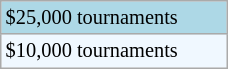<table class="wikitable" width="12%" style="font-size:85%;">
<tr style="background:lightblue;">
<td>$25,000 tournaments</td>
</tr>
<tr bgcolor="#f0f8ff">
<td>$10,000 tournaments</td>
</tr>
</table>
